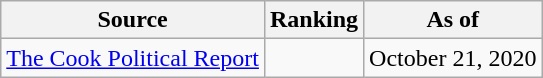<table class="wikitable" style="text-align:center">
<tr>
<th>Source</th>
<th>Ranking</th>
<th>As of</th>
</tr>
<tr>
<td align=left><a href='#'>The Cook Political Report</a></td>
<td></td>
<td>October 21, 2020</td>
</tr>
</table>
